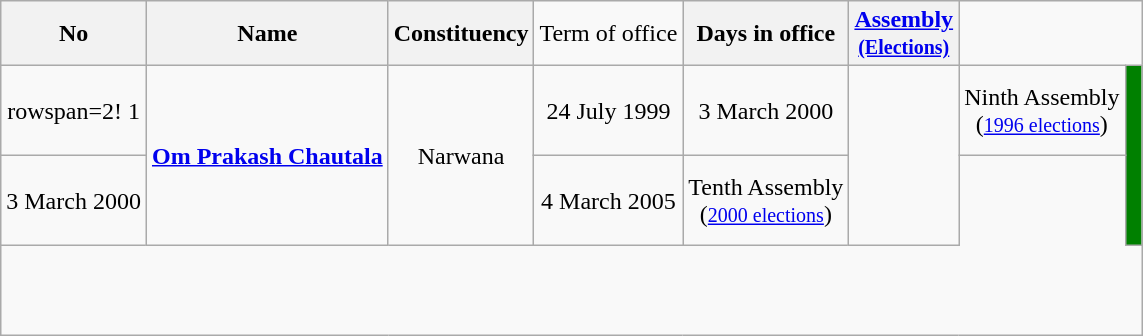<table class="wikitable sortable">
<tr>
<th>No</th>
<th>Name</th>
<th>Constituency</th>
<td>Term of office</td>
<th>Days in office</th>
<th><a href='#'>Assembly</a><br><a href='#'><small>(Elections)</small></a></th>
</tr>
<tr align=center style="height: 60px;">
<td>rowspan=2! 1</td>
<td rowspan=2><strong><a href='#'>Om Prakash Chautala</a></strong></td>
<td rowspan=2>Narwana</td>
<td>24 July 1999</td>
<td>3 March 2000</td>
<td rowspan="2"></td>
<td>Ninth Assembly<br>(<a href='#'><small>1996 elections</small></a>)</td>
<td rowspan=2 width="4px" style="background-color: Green"></td>
</tr>
<tr align=center style="height: 60px;">
<td>3 March 2000</td>
<td>4 March 2005</td>
<td>Tenth Assembly<br>(<a href='#'><small>2000 elections</small></a>)</td>
</tr>
<tr align=center style="height: 60px;">
</tr>
</table>
